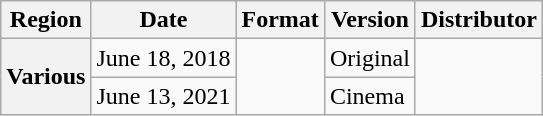<table class="wikitable plainrowheaders">
<tr>
<th>Region</th>
<th>Date</th>
<th>Format</th>
<th>Version</th>
<th>Distributor</th>
</tr>
<tr>
<th rowspan="2" scope="row">Various</th>
<td>June 18, 2018</td>
<td rowspan="2"></td>
<td>Original</td>
<td rowspan="2"></td>
</tr>
<tr>
<td>June 13, 2021</td>
<td>Cinema</td>
</tr>
</table>
